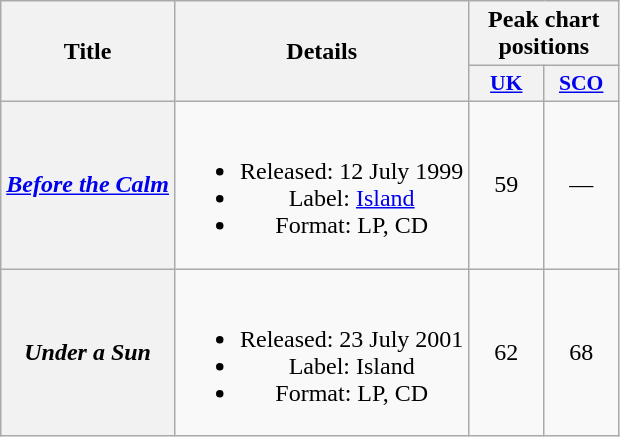<table class="wikitable plainrowheaders" style="text-align:center;">
<tr>
<th rowspan="2">Title</th>
<th rowspan="2">Details</th>
<th colspan="2">Peak chart positions</th>
</tr>
<tr>
<th scope="col" style="width:3em;font-size:90%;"><a href='#'>UK</a><br></th>
<th scope="col" style="width:3em;font-size:90%;"><a href='#'>SCO</a><br></th>
</tr>
<tr>
<th scope="row"><em><a href='#'>Before the Calm</a></em></th>
<td><br><ul><li>Released: 12 July 1999</li><li>Label: <a href='#'>Island</a></li><li>Format: LP, CD</li></ul></td>
<td>59</td>
<td>—</td>
</tr>
<tr>
<th scope="row"><em>Under a Sun</em></th>
<td><br><ul><li>Released: 23 July 2001</li><li>Label: Island</li><li>Format: LP, CD</li></ul></td>
<td>62</td>
<td>68</td>
</tr>
</table>
